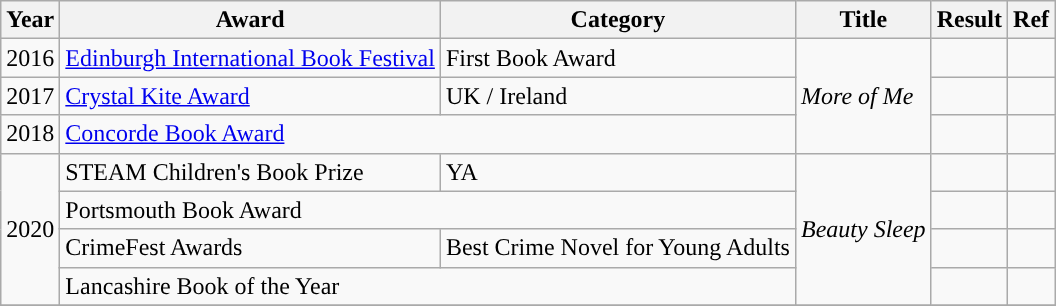<table class="wikitable sortable">
<tr>
<th>Year</th>
<th>Award</th>
<th>Category</th>
<th>Title</th>
<th>Result</th>
<th>Ref</th>
</tr>
<tr>
<td>2016</td>
<td><a href='#'>Edinburgh International Book Festival</a></td>
<td>First Book Award</td>
<td rowspan="3"><em>More of Me</em></td>
<td></td>
<td></td>
</tr>
<tr>
<td>2017</td>
<td><a href='#'>Crystal Kite Award</a></td>
<td>UK / Ireland</td>
<td></td>
<td></td>
</tr>
<tr>
<td>2018</td>
<td colspan="2"><a href='#'>Concorde Book Award</a></td>
<td></td>
<td></td>
</tr>
<tr>
<td rowspan="4">2020</td>
<td>STEAM Children's Book Prize</td>
<td>YA</td>
<td rowspan="4"><em>Beauty Sleep</em></td>
<td></td>
<td></td>
</tr>
<tr>
<td colspan="2">Portsmouth Book Award</td>
<td></td>
<td></td>
</tr>
<tr>
<td>CrimeFest Awards</td>
<td>Best Crime Novel for Young Adults</td>
<td></td>
<td></td>
</tr>
<tr>
<td colspan="2">Lancashire Book of the Year</td>
<td></td>
<td></td>
</tr>
<tr>
</tr>
</table>
